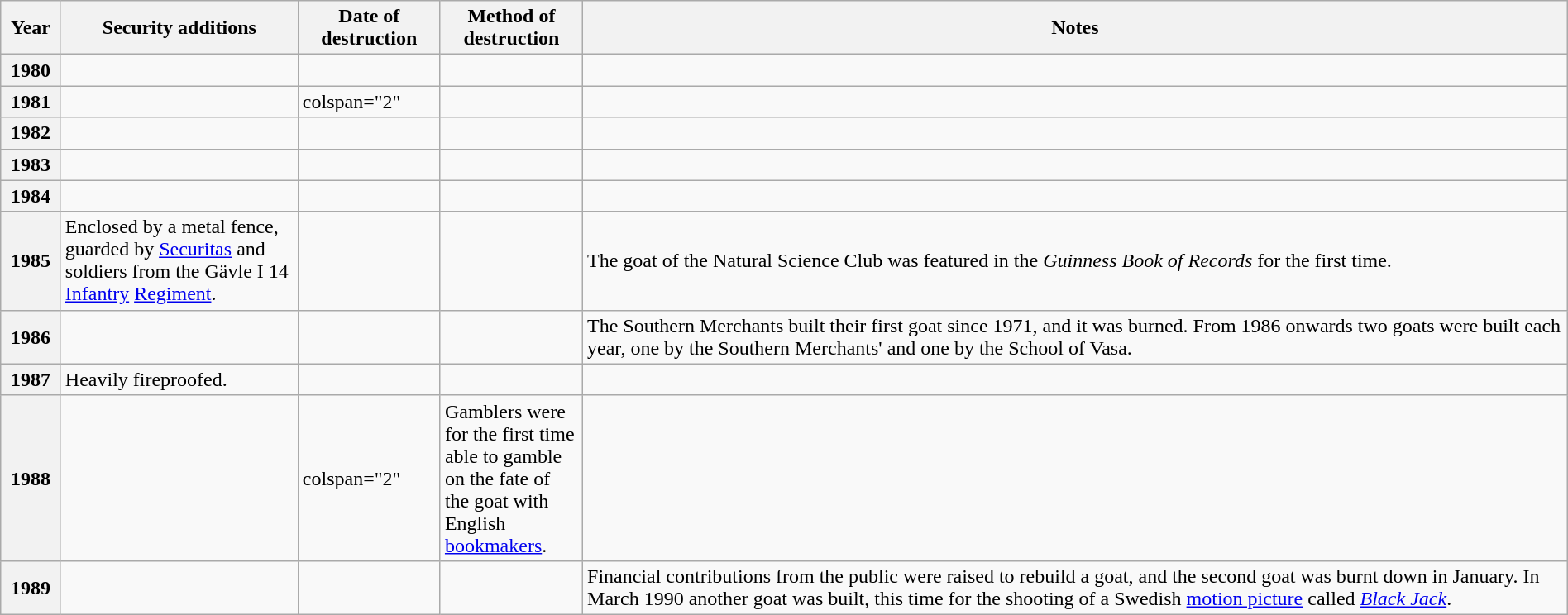<table class="sortable wikitable" style="width: 100%;">
<tr>
<th scope="col" width="40">Year</th>
<th scope="col" width="180">Security additions</th>
<th scope="col" width="105">Date of destruction</th>
<th scope="col" width="105">Method of destruction</th>
<th scope="col" width="770">Notes</th>
</tr>
<tr>
<th scope="row">1980</th>
<td></td>
<td></td>
<td></td>
<td></td>
</tr>
<tr>
<th scope="row">1981</th>
<td></td>
<td>colspan="2" </td>
<td></td>
</tr>
<tr>
<th scope="row">1982</th>
<td></td>
<td></td>
<td></td>
<td></td>
</tr>
<tr>
<th scope="row">1983</th>
<td></td>
<td></td>
<td></td>
<td></td>
</tr>
<tr>
<th scope="row">1984</th>
<td></td>
<td></td>
<td></td>
<td></td>
</tr>
<tr>
<th scope="row">1985</th>
<td>Enclosed by a  metal fence, guarded by <a href='#'>Securitas</a> and soldiers from the Gävle I 14 <a href='#'>Infantry</a> <a href='#'>Regiment</a>.</td>
<td></td>
<td></td>
<td>The  goat of the Natural Science Club was featured in the <em>Guinness Book of Records</em> for the first time.</td>
</tr>
<tr>
<th scope="row">1986</th>
<td></td>
<td></td>
<td></td>
<td>The Southern Merchants built their first goat since 1971, and it was burned. From 1986 onwards two goats were built each year, one by the Southern Merchants' and one by the School of Vasa.</td>
</tr>
<tr>
<th scope="row">1987</th>
<td>Heavily fireproofed.</td>
<td></td>
<td></td>
<td></td>
</tr>
<tr>
<th scope="row">1988</th>
<td></td>
<td>colspan="2" </td>
<td>Gamblers were for the first time able to gamble on the fate of the goat with English <a href='#'>bookmakers</a>.</td>
</tr>
<tr>
<th scope="row">1989</th>
<td></td>
<td></td>
<td></td>
<td>Financial contributions from the public were raised to rebuild a goat, and the second goat was burnt down in January. In March 1990 another goat was built, this time for the shooting of a Swedish <a href='#'>motion picture</a> called <em><a href='#'>Black Jack</a></em>.</td>
</tr>
</table>
